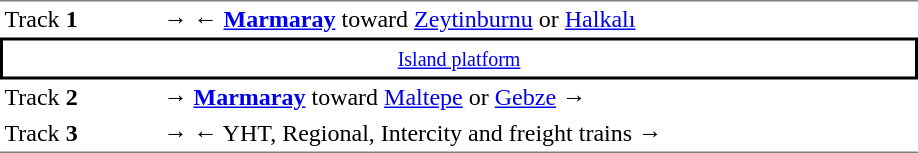<table cellspacing=0 cellpadding=3>
<tr>
<td style="border-top:solid 1px gray;" width=100>Track <strong>1</strong></td>
<td style="border-top:solid 1px gray;" width=500><span>→</span> ← <strong><a href='#'>Marmaray</a></strong> toward <a href='#'>Zeytinburnu</a> or <a href='#'>Halkalı</a></td>
</tr>
<tr>
<td style="border-top:solid 2px black;border-right:solid 2px black;border-left:solid 2px black;border-bottom:solid 2px black;text-align:center;" colspan=2><small><a href='#'>Island platform</a> </small></td>
</tr>
<tr>
<td style=width=100>Track <strong>2</strong></td>
<td style=width=500><span>→</span> <strong><a href='#'>Marmaray</a></strong> toward <a href='#'>Maltepe</a> or <a href='#'>Gebze</a> →</td>
</tr>
<tr>
<td style="border-bottom:solid 1px gray;" width=100>Track <strong>3</strong></td>
<td style="border-bottom:solid 1px gray;" width=500><span>→</span> ← YHT, Regional, Intercity and freight trains →</td>
</tr>
</table>
